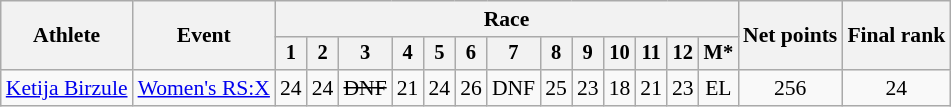<table class="wikitable" style="font-size:90%">
<tr>
<th rowspan="2">Athlete</th>
<th rowspan="2">Event</th>
<th colspan=13>Race</th>
<th rowspan=2>Net points</th>
<th rowspan=2>Final rank</th>
</tr>
<tr style="font-size:95%">
<th>1</th>
<th>2</th>
<th>3</th>
<th>4</th>
<th>5</th>
<th>6</th>
<th>7</th>
<th>8</th>
<th>9</th>
<th>10</th>
<th>11</th>
<th>12</th>
<th>M*</th>
</tr>
<tr align=center>
<td align=left><a href='#'>Ketija Birzule</a></td>
<td align=left><a href='#'>Women's RS:X</a></td>
<td>24</td>
<td>24</td>
<td><s>DNF</s></td>
<td>21</td>
<td>24</td>
<td>26</td>
<td>DNF</td>
<td>25</td>
<td>23</td>
<td>18</td>
<td>21</td>
<td>23</td>
<td>EL</td>
<td>256</td>
<td>24</td>
</tr>
</table>
